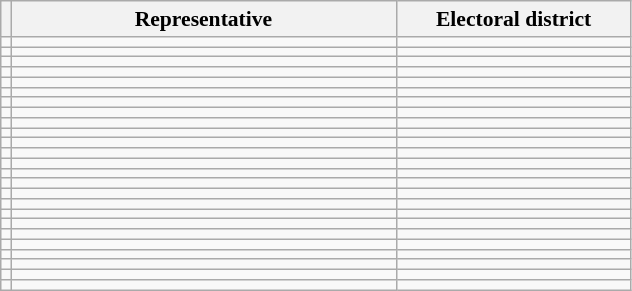<table class="sortable wikitable" style="text-align:left; font-size:90%">
<tr>
<th></th>
<th width="250">Representative</th>
<th width="150">Electoral district</th>
</tr>
<tr>
<td></td>
<td></td>
<td></td>
</tr>
<tr>
<td></td>
<td></td>
<td></td>
</tr>
<tr>
<td></td>
<td></td>
<td></td>
</tr>
<tr>
<td></td>
<td></td>
<td></td>
</tr>
<tr>
<td></td>
<td></td>
<td></td>
</tr>
<tr>
<td></td>
<td></td>
<td></td>
</tr>
<tr>
<td></td>
<td></td>
<td></td>
</tr>
<tr>
<td></td>
<td></td>
<td></td>
</tr>
<tr>
<td></td>
<td></td>
<td></td>
</tr>
<tr>
<td></td>
<td></td>
<td></td>
</tr>
<tr>
<td></td>
<td></td>
<td></td>
</tr>
<tr>
<td></td>
<td></td>
<td></td>
</tr>
<tr>
<td></td>
<td></td>
<td></td>
</tr>
<tr>
<td></td>
<td></td>
<td></td>
</tr>
<tr>
<td></td>
<td></td>
<td></td>
</tr>
<tr>
<td></td>
<td></td>
<td></td>
</tr>
<tr>
<td></td>
<td></td>
<td></td>
</tr>
<tr>
<td></td>
<td></td>
<td></td>
</tr>
<tr>
<td></td>
<td></td>
<td></td>
</tr>
<tr>
<td></td>
<td></td>
<td></td>
</tr>
<tr>
<td></td>
<td></td>
<td></td>
</tr>
<tr>
<td></td>
<td></td>
<td></td>
</tr>
<tr>
<td></td>
<td></td>
<td></td>
</tr>
<tr>
<td></td>
<td></td>
<td></td>
</tr>
<tr>
<td></td>
<td></td>
<td></td>
</tr>
</table>
